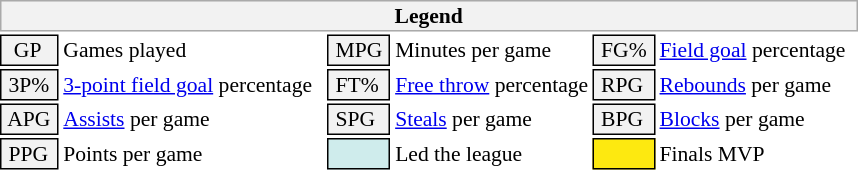<table class="toccolours" style="font-size: 90%; white-space: nowrap;">
<tr>
<th colspan="6" style="background-color: #F2F2F2; border: 1px solid #AAAAAA;">Legend</th>
</tr>
<tr>
<td style="background-color: #F2F2F2; border: 1px solid black;">  GP</td>
<td>Games played</td>
<td style="background-color: #F2F2F2; border: 1px solid black"> MPG </td>
<td>Minutes per game</td>
<td style="background-color: #F2F2F2; border: 1px solid black;"> FG% </td>
<td style="padding-right: 8px"><a href='#'>Field goal</a> percentage</td>
</tr>
<tr>
<td style="background-color: #F2F2F2; border: 1px solid black"> 3P% </td>
<td style="padding-right: 8px"><a href='#'>3-point field goal</a> percentage</td>
<td style="background-color: #F2F2F2; border: 1px solid black"> FT% </td>
<td><a href='#'>Free throw</a> percentage</td>
<td style="background-color: #F2F2F2; border: 1px solid black;"> RPG </td>
<td><a href='#'>Rebounds</a> per game</td>
</tr>
<tr>
<td style="background-color: #F2F2F2; border: 1px solid black"> APG </td>
<td><a href='#'>Assists</a> per game</td>
<td style="background-color: #F2F2F2; border: 1px solid black"> SPG </td>
<td><a href='#'>Steals</a> per game</td>
<td style="background-color: #F2F2F2; border: 1px solid black;"> BPG </td>
<td><a href='#'>Blocks</a> per game</td>
</tr>
<tr>
<td style="background-color: #F2F2F2; border: 1px solid black"> PPG </td>
<td>Points per game</td>
<td style="background-color: #CFECEC; border: 1px solid black"> <strong> </strong> </td>
<td>Led the league</td>
<td style="background-color: #FDE910; border: 1px solid black"> <strong> </strong> </td>
<td>Finals MVP</td>
</tr>
</table>
